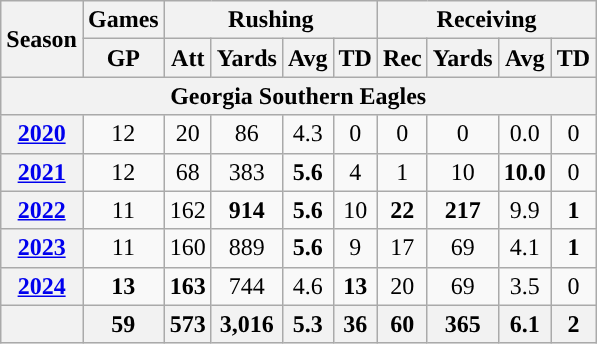<table class="wikitable" style="text-align:center;">
<tr>
<th rowspan="2">Season</th>
<th>Games</th>
<th colspan="4">Rushing</th>
<th colspan="4">Receiving</th>
</tr>
<tr>
<th>GP</th>
<th>Att</th>
<th>Yards</th>
<th>Avg</th>
<th>TD</th>
<th>Rec</th>
<th>Yards</th>
<th>Avg</th>
<th>TD</th>
</tr>
<tr>
<th colspan="14">Georgia Southern Eagles</th>
</tr>
<tr>
<th><a href='#'>2020</a></th>
<td>12</td>
<td>20</td>
<td>86</td>
<td>4.3</td>
<td>0</td>
<td>0</td>
<td>0</td>
<td>0.0</td>
<td>0</td>
</tr>
<tr>
<th><a href='#'>2021</a></th>
<td>12</td>
<td>68</td>
<td>383</td>
<td><strong>5.6</strong></td>
<td>4</td>
<td>1</td>
<td>10</td>
<td><strong>10.0</strong></td>
<td>0</td>
</tr>
<tr>
<th><a href='#'>2022</a></th>
<td>11</td>
<td>162</td>
<td><strong>914</strong></td>
<td><strong>5.6</strong></td>
<td>10</td>
<td><strong>22</strong></td>
<td><strong>217</strong></td>
<td>9.9</td>
<td><strong>1</strong></td>
</tr>
<tr>
<th><a href='#'>2023</a></th>
<td>11</td>
<td>160</td>
<td>889</td>
<td><strong>5.6</strong></td>
<td>9</td>
<td>17</td>
<td>69</td>
<td>4.1</td>
<td><strong>1</strong></td>
</tr>
<tr>
<th><a href='#'>2024</a></th>
<td><strong>13</strong></td>
<td><strong>163</strong></td>
<td>744</td>
<td>4.6</td>
<td><strong>13</strong></td>
<td>20</td>
<td>69</td>
<td>3.5</td>
<td>0</td>
</tr>
<tr>
<th></th>
<th>59</th>
<th>573</th>
<th>3,016</th>
<th>5.3</th>
<th>36</th>
<th>60</th>
<th>365</th>
<th>6.1</th>
<th>2</th>
</tr>
</table>
